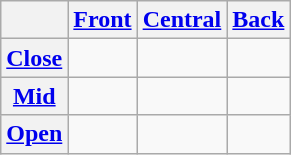<table class="wikitable" style="text-align:center">
<tr>
<th></th>
<th><a href='#'>Front</a></th>
<th><a href='#'>Central</a></th>
<th><a href='#'>Back</a></th>
</tr>
<tr>
<th><a href='#'>Close</a></th>
<td align="center"></td>
<td></td>
<td></td>
</tr>
<tr>
<th><a href='#'>Mid</a></th>
<td></td>
<td></td>
<td></td>
</tr>
<tr>
<th><a href='#'>Open</a></th>
<td></td>
<td></td>
<td></td>
</tr>
</table>
